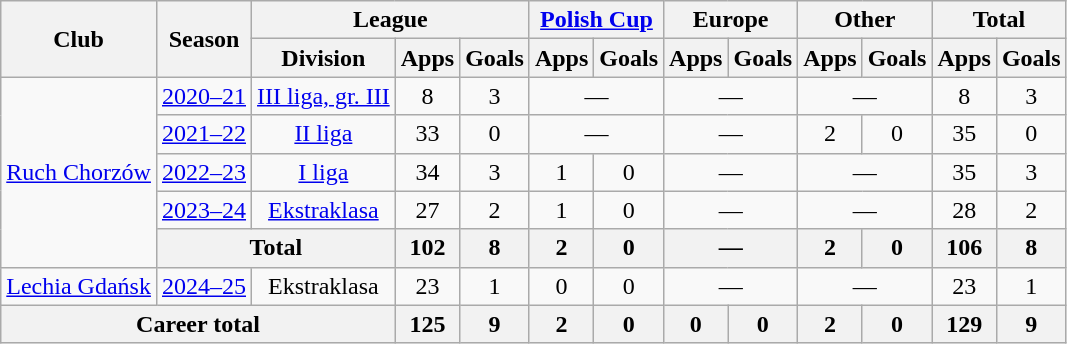<table class="wikitable" style="text-align: center;">
<tr>
<th rowspan="2">Club</th>
<th rowspan="2">Season</th>
<th colspan="3">League</th>
<th colspan="2"><a href='#'>Polish Cup</a></th>
<th colspan="2">Europe</th>
<th colspan="2">Other</th>
<th colspan="2">Total</th>
</tr>
<tr>
<th>Division</th>
<th>Apps</th>
<th>Goals</th>
<th>Apps</th>
<th>Goals</th>
<th>Apps</th>
<th>Goals</th>
<th>Apps</th>
<th>Goals</th>
<th>Apps</th>
<th>Goals</th>
</tr>
<tr>
<td rowspan="5"><a href='#'>Ruch Chorzów</a></td>
<td><a href='#'>2020–21</a></td>
<td><a href='#'>III liga, gr. III</a></td>
<td>8</td>
<td>3</td>
<td colspan="2">—</td>
<td colspan="2">—</td>
<td colspan="2">—</td>
<td>8</td>
<td>3</td>
</tr>
<tr>
<td><a href='#'>2021–22</a></td>
<td><a href='#'>II liga</a></td>
<td>33</td>
<td>0</td>
<td colspan="2">—</td>
<td colspan="2">—</td>
<td>2</td>
<td>0</td>
<td>35</td>
<td>0</td>
</tr>
<tr>
<td><a href='#'>2022–23</a></td>
<td><a href='#'>I liga</a></td>
<td>34</td>
<td>3</td>
<td>1</td>
<td>0</td>
<td colspan="2">—</td>
<td colspan="2">—</td>
<td>35</td>
<td>3</td>
</tr>
<tr>
<td><a href='#'>2023–24</a></td>
<td><a href='#'>Ekstraklasa</a></td>
<td>27</td>
<td>2</td>
<td>1</td>
<td>0</td>
<td colspan="2">—</td>
<td colspan="2">—</td>
<td>28</td>
<td>2</td>
</tr>
<tr>
<th colspan="2">Total</th>
<th>102</th>
<th>8</th>
<th>2</th>
<th>0</th>
<th colspan="2">—</th>
<th>2</th>
<th>0</th>
<th>106</th>
<th>8</th>
</tr>
<tr>
<td><a href='#'>Lechia Gdańsk</a></td>
<td><a href='#'>2024–25</a></td>
<td>Ekstraklasa</td>
<td>23</td>
<td>1</td>
<td>0</td>
<td>0</td>
<td colspan="2">—</td>
<td colspan="2">—</td>
<td>23</td>
<td>1</td>
</tr>
<tr>
<th colspan="3">Career total</th>
<th>125</th>
<th>9</th>
<th>2</th>
<th>0</th>
<th>0</th>
<th>0</th>
<th>2</th>
<th>0</th>
<th>129</th>
<th>9</th>
</tr>
</table>
